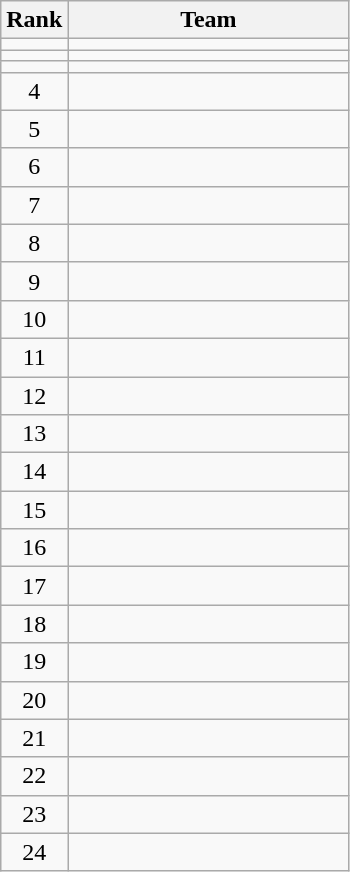<table class=wikitable style="text-align:center;">
<tr>
<th>Rank</th>
<th width=180>Team</th>
</tr>
<tr>
<td></td>
<td align=left></td>
</tr>
<tr>
<td></td>
<td align=left></td>
</tr>
<tr>
<td></td>
<td align=left></td>
</tr>
<tr>
<td>4</td>
<td align=left></td>
</tr>
<tr>
<td>5</td>
<td align=left></td>
</tr>
<tr>
<td>6</td>
<td align=left></td>
</tr>
<tr>
<td>7</td>
<td align=left></td>
</tr>
<tr>
<td>8</td>
<td align=left></td>
</tr>
<tr>
<td>9</td>
<td align=left></td>
</tr>
<tr>
<td>10</td>
<td align=left></td>
</tr>
<tr>
<td>11</td>
<td align=left></td>
</tr>
<tr>
<td>12</td>
<td align=left></td>
</tr>
<tr>
<td>13</td>
<td align=left></td>
</tr>
<tr>
<td>14</td>
<td align=left></td>
</tr>
<tr>
<td>15</td>
<td align=left></td>
</tr>
<tr>
<td>16</td>
<td align=left></td>
</tr>
<tr>
<td>17</td>
<td align=left></td>
</tr>
<tr>
<td>18</td>
<td align=left></td>
</tr>
<tr>
<td>19</td>
<td align=left></td>
</tr>
<tr>
<td>20</td>
<td align=left></td>
</tr>
<tr>
<td>21</td>
<td align=left></td>
</tr>
<tr>
<td>22</td>
<td align=left></td>
</tr>
<tr>
<td>23</td>
<td align=left></td>
</tr>
<tr>
<td>24</td>
<td align=left></td>
</tr>
</table>
